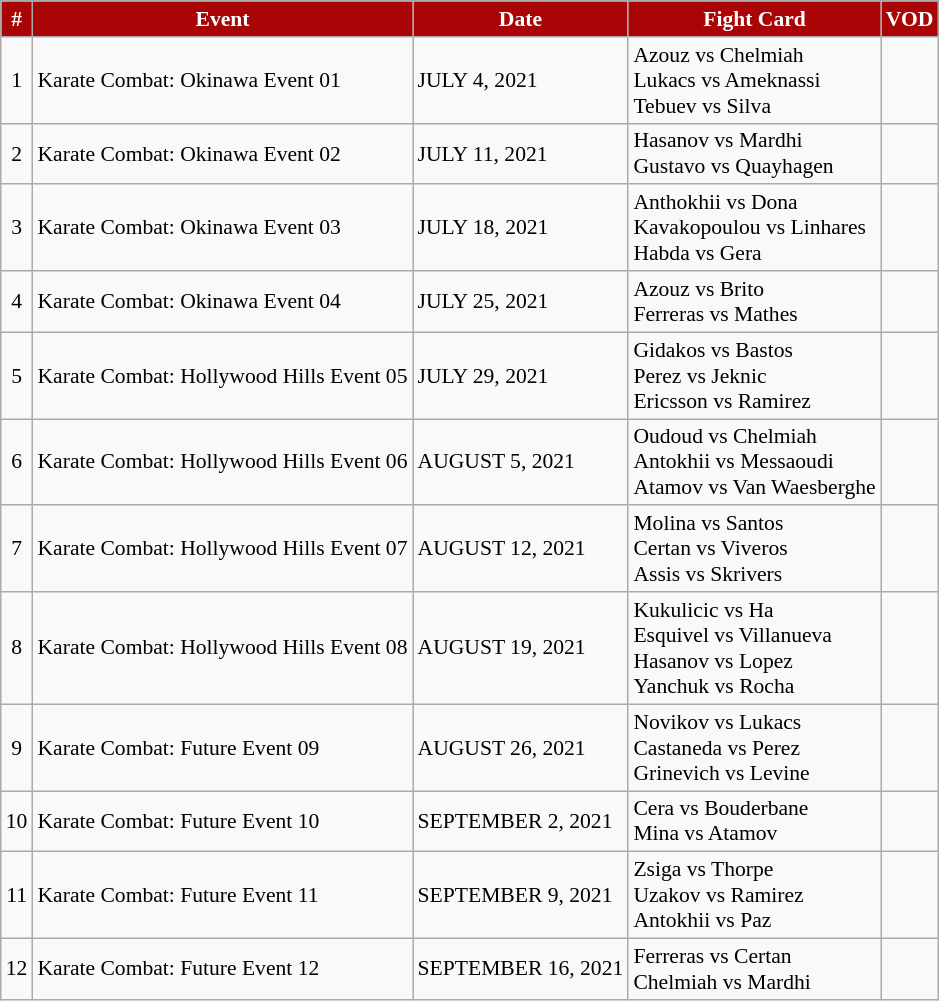<table class="sortable wikitable succession-box" style="font-size:90%;">
<tr>
<th scope="col" style="background:#AA0506; color:white;">#</th>
<th scope="col" style="background:#AA0506; color:white;">Event</th>
<th scope="col" style="background:#AA0506; color:white;">Date</th>
<th scope="col" style="background:#AA0506; color:white;">Fight Card</th>
<th scope="col" style="background:#AA0506; color:white;">VOD</th>
</tr>
<tr>
<td align=center>1</td>
<td>Karate Combat: Okinawa Event 01</td>
<td>JULY 4, 2021</td>
<td>Azouz vs Chelmiah<br> Lukacs vs Ameknassi<br> Tebuev vs Silva</td>
<td></td>
</tr>
<tr>
<td align=center>2</td>
<td>Karate Combat: Okinawa Event 02</td>
<td>JULY 11, 2021</td>
<td>Hasanov vs Mardhi<br> Gustavo vs Quayhagen</td>
<td></td>
</tr>
<tr>
<td align=center>3</td>
<td>Karate Combat: Okinawa Event 03</td>
<td>JULY 18, 2021</td>
<td>Anthokhii vs Dona<br> Kavakopoulou vs Linhares<br> Habda vs Gera<br></td>
<td></td>
</tr>
<tr>
<td align=center>4</td>
<td>Karate Combat: Okinawa Event 04</td>
<td>JULY 25, 2021</td>
<td>Azouz vs Brito<br> Ferreras vs Mathes</td>
<td></td>
</tr>
<tr>
<td align=center>5</td>
<td>Karate Combat: Hollywood Hills Event 05</td>
<td>JULY 29, 2021</td>
<td>Gidakos vs Bastos<br> Perez vs Jeknic<br> Ericsson vs Ramirez</td>
<td></td>
</tr>
<tr>
<td align=center>6</td>
<td>Karate Combat: Hollywood Hills Event 06</td>
<td>AUGUST 5, 2021</td>
<td>Oudoud vs Chelmiah<br> Antokhii vs Messaoudi<br> Atamov vs Van Waesberghe</td>
<td></td>
</tr>
<tr>
<td align=center>7</td>
<td>Karate Combat: Hollywood Hills Event 07</td>
<td>AUGUST 12, 2021</td>
<td>Molina vs Santos<br> Certan vs Viveros<br> Assis vs Skrivers</td>
<td></td>
</tr>
<tr>
<td align=center>8</td>
<td>Karate Combat: Hollywood Hills Event 08</td>
<td>AUGUST 19, 2021</td>
<td>Kukulicic vs Ha<br> Esquivel vs Villanueva<br> Hasanov vs Lopez<br> Yanchuk vs Rocha</td>
<td></td>
</tr>
<tr>
<td align=center>9</td>
<td>Karate Combat: Future Event 09</td>
<td>AUGUST 26, 2021</td>
<td>Novikov vs Lukacs<br> Castaneda vs Perez<br> Grinevich vs Levine</td>
<td></td>
</tr>
<tr>
<td align=center>10</td>
<td>Karate Combat: Future Event 10</td>
<td>SEPTEMBER 2, 2021</td>
<td>Cera vs Bouderbane<br> Mina vs Atamov</td>
<td></td>
</tr>
<tr>
<td align=center>11</td>
<td>Karate Combat: Future Event 11</td>
<td>SEPTEMBER 9, 2021</td>
<td>Zsiga vs Thorpe<br> Uzakov vs Ramirez<br> Antokhii vs Paz</td>
<td></td>
</tr>
<tr>
<td align=center>12</td>
<td>Karate Combat: Future Event 12</td>
<td>SEPTEMBER 16, 2021</td>
<td>Ferreras vs Certan<br> Chelmiah vs Mardhi</td>
<td></td>
</tr>
</table>
